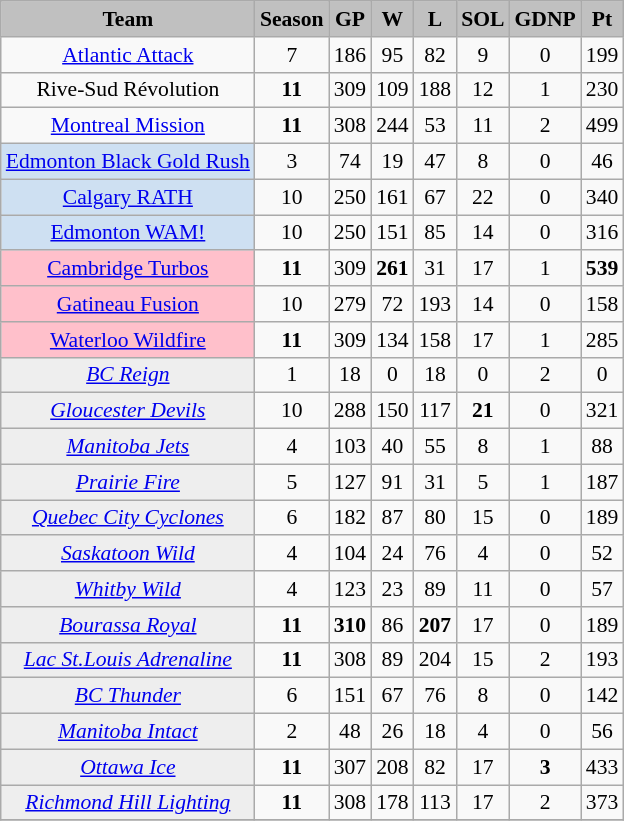<table class="wikitable sortable" style="text-align:center; font-size:90%">
<tr>
<th style="background:silver">Team</th>
<th style="background:silver">Season</th>
<th style="background:silver">GP</th>
<th style="background:silver">W</th>
<th style="background:silver">L</th>
<th style="background:silver">SOL</th>
<th style="background:silver">GDNP</th>
<th style="background:silver">Pt</th>
</tr>
<tr>
<td style="text-align:center;"><a href='#'>Atlantic Attack</a></td>
<td>7</td>
<td style="text-align:center;">186</td>
<td style="text-align:center;">95</td>
<td style="text-align:center;">82</td>
<td style="text-align:center;">9</td>
<td style="text-align:center;">0</td>
<td>199</td>
</tr>
<tr>
<td style="text-align:center;">Rive-Sud Révolution</td>
<td><strong>11</strong></td>
<td style="text-align:center;">309</td>
<td style="text-align:center;">109</td>
<td style="text-align:center;">188</td>
<td style="text-align:center;">12</td>
<td style="text-align:center;">1</td>
<td>230</td>
</tr>
<tr>
<td style="text-align:center;"><a href='#'>Montreal Mission</a></td>
<td><strong>11</strong></td>
<td style="text-align:center;">308</td>
<td style="text-align:center;">244</td>
<td style="text-align:center;">53</td>
<td style="text-align:center;">11</td>
<td style="text-align:center;">2</td>
<td>499</td>
</tr>
<tr>
<td style="background:#CEE0F2" "text-align:center;"><a href='#'>Edmonton Black Gold Rush</a></td>
<td>3</td>
<td style="text-align:center;">74</td>
<td style="text-align:center;">19</td>
<td style="text-align:center;">47</td>
<td style="text-align:center;">8</td>
<td style="text-align:center;">0</td>
<td>46</td>
</tr>
<tr>
<td style="background:#CEE0F2" "text-align:center;"><a href='#'>Calgary RATH</a></td>
<td>10</td>
<td style="text-align:center;">250</td>
<td style="text-align:center;">161</td>
<td style="text-align:center;">67</td>
<td style="text-align:center;">22</td>
<td style="text-align:center;">0</td>
<td>340</td>
</tr>
<tr>
<td style="background:#CEE0F2" "text-align:center;"><a href='#'>Edmonton WAM!</a></td>
<td>10</td>
<td style="text-align:center;">250</td>
<td style="text-align:center;">151</td>
<td style="text-align:center;">85</td>
<td style="text-align:center;">14</td>
<td style="text-align:center;">0</td>
<td>316</td>
</tr>
<tr>
<td style=background:pink "text-align:center;"><a href='#'>Cambridge Turbos</a></td>
<td><strong>11</strong></td>
<td style="text-align:center;">309</td>
<td style="text-align:center;"><strong>261</strong></td>
<td style="text-align:center;">31</td>
<td style="text-align:center;">17</td>
<td style="text-align:center;">1</td>
<td><strong>539</strong></td>
</tr>
<tr>
<td style=background:pink "text-align:center;"><a href='#'>Gatineau Fusion</a></td>
<td>10</td>
<td style="text-align:center;">279</td>
<td style="text-align:center;">72</td>
<td style="text-align:center;">193</td>
<td style="text-align:center;">14</td>
<td style="text-align:center;">0</td>
<td>158</td>
</tr>
<tr>
<td style=background:pink "text-align:center;"><a href='#'>Waterloo Wildfire</a></td>
<td><strong>11</strong></td>
<td style="text-align:center;">309</td>
<td style="text-align:center;">134</td>
<td style="text-align:center;">158</td>
<td style="text-align:center;">17</td>
<td style="text-align:center;">1</td>
<td>285</td>
</tr>
<tr>
<td style=background:#eeeeee "text-align:center;"><em><a href='#'>BC Reign</a></em></td>
<td>1</td>
<td style="text-align:center;">18</td>
<td style="text-align:center;">0</td>
<td style="text-align:center;">18</td>
<td style="text-align:center;">0</td>
<td style="text-align:center;">2</td>
<td>0</td>
</tr>
<tr>
<td style=background:#eeeeee "text-align:center;"><em><a href='#'>Gloucester Devils</a></em></td>
<td>10</td>
<td style="text-align:center;">288</td>
<td style="text-align:center;">150</td>
<td style="text-align:center;">117</td>
<td style="text-align:center;"><strong>21</strong></td>
<td style="text-align:center;">0</td>
<td>321</td>
</tr>
<tr>
<td style=background:#eeeeee "text-align:center;"><em><a href='#'>Manitoba Jets</a></em></td>
<td>4</td>
<td style="text-align:center;">103</td>
<td style="text-align:center;">40</td>
<td style="text-align:center;">55</td>
<td style="text-align:center;">8</td>
<td style="text-align:center;">1</td>
<td>88</td>
</tr>
<tr>
<td style=background:#eeeeee "text-align:center;"><em><a href='#'>Prairie Fire</a></em></td>
<td>5</td>
<td style="text-align:center;">127</td>
<td style="text-align:center;">91</td>
<td style="text-align:center;">31</td>
<td style="text-align:center;">5</td>
<td style="text-align:center;">1</td>
<td>187</td>
</tr>
<tr>
<td style=background:#eeeeee "text-align:center;"><em><a href='#'>Quebec City Cyclones</a></em></td>
<td>6</td>
<td style="text-align:center;">182</td>
<td style="text-align:center;">87</td>
<td style="text-align:center;">80</td>
<td style="text-align:center;">15</td>
<td style="text-align:center;">0</td>
<td>189</td>
</tr>
<tr>
<td style=background:#eeeeee "text-align:center;"><em><a href='#'>Saskatoon Wild</a></em></td>
<td>4</td>
<td style="text-align:center;">104</td>
<td style="text-align:center;">24</td>
<td style="text-align:center;">76</td>
<td style="text-align:center;">4</td>
<td style="text-align:center;">0</td>
<td>52</td>
</tr>
<tr>
<td style=background:#eeeeee "text-align:center;"><em><a href='#'>Whitby Wild</a></em></td>
<td>4</td>
<td style="text-align:center;">123</td>
<td style="text-align:center;">23</td>
<td style="text-align:center;">89</td>
<td style="text-align:center;">11</td>
<td style="text-align:center;">0</td>
<td>57</td>
</tr>
<tr>
<td style=background:#eeeeee "text-align:center;"><em><a href='#'>Bourassa Royal</a></em></td>
<td><strong>11</strong></td>
<td style="text-align:center;"><strong>310</strong></td>
<td style="text-align:center;">86</td>
<td style="text-align:center;"><strong>207</strong></td>
<td align:center;">17</td>
<td style="text-align:center;">0</td>
<td>189</td>
</tr>
<tr>
<td style=background:#eeeeee "text-align:center;"><em><a href='#'>Lac St.Louis Adrenaline</a></em></td>
<td><strong>11</strong></td>
<td style="text-align:center;">308</td>
<td style="text-align:center;">89</td>
<td style="text-align:center;">204</td>
<td style="text-align:center;">15</td>
<td style="text-align:center;">2</td>
<td>193</td>
</tr>
<tr>
<td style=background:#eeeeee "text-align:center;"><em><a href='#'>BC Thunder</a></em></td>
<td>6</td>
<td style="text-align:center;">151</td>
<td style="text-align:center;">67</td>
<td style="text-align:center;">76</td>
<td style="text-align:center;">8</td>
<td style="text-align:center;">0</td>
<td>142</td>
</tr>
<tr>
<td style=background:#eeeeee "text-align:center;"><em><a href='#'>Manitoba Intact</a></em></td>
<td>2</td>
<td style="text-align:center;">48</td>
<td style="text-align:center;">26</td>
<td style="text-align:center;">18</td>
<td style="text-align:center;">4</td>
<td style="text-align:center;">0</td>
<td>56</td>
</tr>
<tr>
<td style=background:#eeeeee "text-align:center;"><em><a href='#'>Ottawa Ice</a></em></td>
<td><strong>11</strong></td>
<td style="text-align:center;">307</td>
<td style="text-align:center;">208</td>
<td style="text-align:center;">82</td>
<td style="text-align:center;">17</td>
<td style="text-align:center;"><strong>3</strong></td>
<td>433</td>
</tr>
<tr>
<td style=background:#eeeeee "text-align:center;"><em><a href='#'>Richmond Hill Lighting</a></em></td>
<td><strong>11</strong></td>
<td style="text-align:center;">308</td>
<td style="text-align:center;">178</td>
<td style="text-align:center;">113</td>
<td style="text-align:center;">17</td>
<td style="text-align:center;">2</td>
<td>373</td>
</tr>
<tr>
</tr>
</table>
